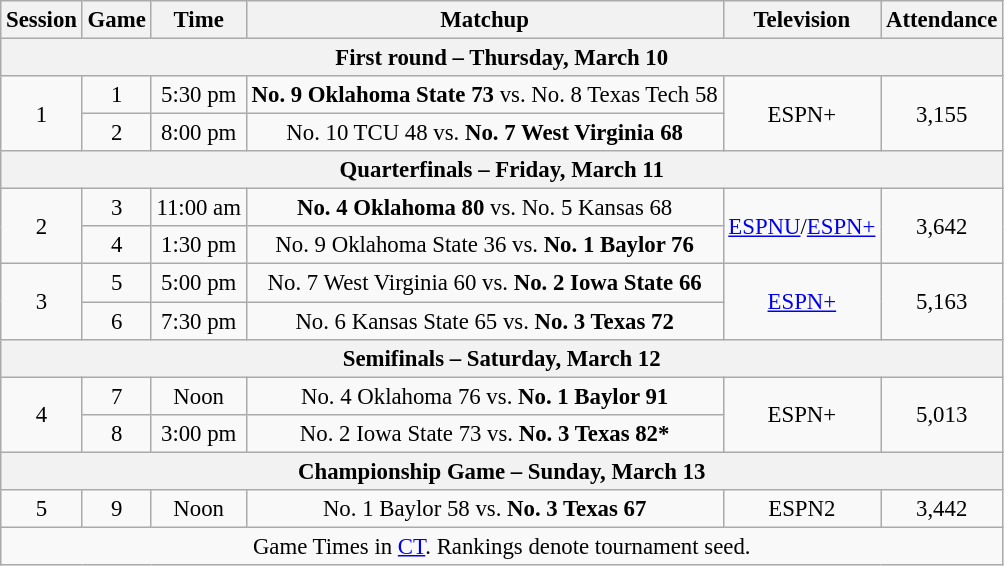<table class="wikitable" style="font-size: 95%; text-align:center">
<tr>
<th>Session</th>
<th>Game</th>
<th>Time</th>
<th>Matchup</th>
<th>Television</th>
<th>Attendance</th>
</tr>
<tr>
<th colspan=6>First round – Thursday, March 10</th>
</tr>
<tr>
<td rowspan=2>1</td>
<td>1</td>
<td>5:30 pm</td>
<td><strong>No. 9 Oklahoma State 73</strong> vs. No. 8 Texas Tech 58</td>
<td rowspan=2>ESPN+</td>
<td rowspan=2>3,155</td>
</tr>
<tr>
<td>2</td>
<td>8:00 pm</td>
<td>No. 10 TCU 48 vs. <strong>No. 7 West Virginia 68</strong></td>
</tr>
<tr>
<th colspan=6>Quarterfinals – Friday, March 11</th>
</tr>
<tr>
<td rowspan=2>2</td>
<td>3</td>
<td>11:00 am</td>
<td><strong>No. 4 Oklahoma 80</strong> vs. No. 5 Kansas 68</td>
<td rowspan=2><a href='#'>ESPNU</a>/<a href='#'>ESPN+</a></td>
<td rowspan=2>3,642</td>
</tr>
<tr>
<td>4</td>
<td>1:30 pm</td>
<td>No. 9 Oklahoma State 36 vs. <strong>No. 1 Baylor 76</strong></td>
</tr>
<tr>
<td rowspan=2>3</td>
<td>5</td>
<td>5:00 pm</td>
<td>No. 7 West Virginia 60 vs. <strong>No. 2 Iowa State 66</strong></td>
<td rowspan=2><a href='#'>ESPN+</a></td>
<td rowspan=2>5,163</td>
</tr>
<tr>
<td>6</td>
<td>7:30 pm</td>
<td>No. 6 Kansas State 65 vs. <strong>No. 3 Texas 72</strong></td>
</tr>
<tr>
<th colspan=6>Semifinals – Saturday, March 12</th>
</tr>
<tr>
<td rowspan=2>4</td>
<td>7</td>
<td>Noon</td>
<td>No. 4 Oklahoma 76 vs. <strong>No. 1 Baylor 91</strong></td>
<td rowspan=2>ESPN+</td>
<td rowspan=2>5,013</td>
</tr>
<tr>
<td>8</td>
<td>3:00 pm</td>
<td>No. 2 Iowa State 73 vs. <strong>No. 3 Texas 82*</strong></td>
</tr>
<tr>
<th colspan=6>Championship Game – Sunday, March 13</th>
</tr>
<tr>
<td>5</td>
<td>9</td>
<td>Noon</td>
<td>No. 1 Baylor 58 vs. <strong>No. 3 Texas 67</strong></td>
<td>ESPN2</td>
<td>3,442</td>
</tr>
<tr>
<td colspan=6>Game Times in <a href='#'>CT</a>. Rankings denote tournament seed.</td>
</tr>
</table>
